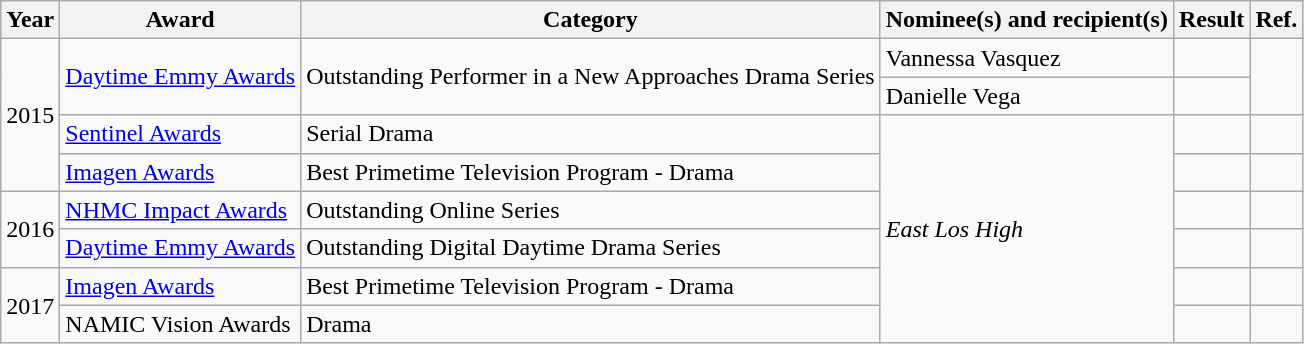<table class="wikitable">
<tr>
<th>Year</th>
<th>Award</th>
<th>Category</th>
<th>Nominee(s) and recipient(s)</th>
<th>Result</th>
<th>Ref.</th>
</tr>
<tr>
<td rowspan="4">2015</td>
<td rowspan="2"><a href='#'>Daytime Emmy Awards</a></td>
<td rowspan="2">Outstanding Performer in a New Approaches Drama Series</td>
<td>Vannessa Vasquez</td>
<td></td>
<td rowspan="2" style="text-align:center;"></td>
</tr>
<tr>
<td>Danielle Vega</td>
<td></td>
</tr>
<tr>
<td><a href='#'>Sentinel Awards</a></td>
<td>Serial Drama</td>
<td rowspan="6"><em>East Los High</em></td>
<td></td>
<td style="text-align:center;"></td>
</tr>
<tr>
<td><a href='#'>Imagen Awards</a></td>
<td>Best Primetime Television Program - Drama</td>
<td></td>
<td style="text-align:center;"></td>
</tr>
<tr>
<td rowspan="2">2016</td>
<td><a href='#'>NHMC Impact Awards</a></td>
<td>Outstanding Online Series</td>
<td></td>
<td style="text-align:center;"></td>
</tr>
<tr>
<td><a href='#'>Daytime Emmy Awards</a></td>
<td>Outstanding Digital Daytime Drama Series</td>
<td></td>
<td style="text-align:center;"></td>
</tr>
<tr>
<td rowspan="2">2017</td>
<td><a href='#'>Imagen Awards</a></td>
<td>Best Primetime Television Program - Drama</td>
<td></td>
<td style="text-align:center;"></td>
</tr>
<tr>
<td>NAMIC Vision Awards</td>
<td>Drama</td>
<td></td>
<td style="text-align:center;"></td>
</tr>
</table>
